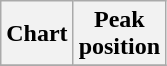<table class="wikitable sortable plainrowheaders">
<tr>
<th>Chart</th>
<th>Peak<br>position</th>
</tr>
<tr>
</tr>
</table>
